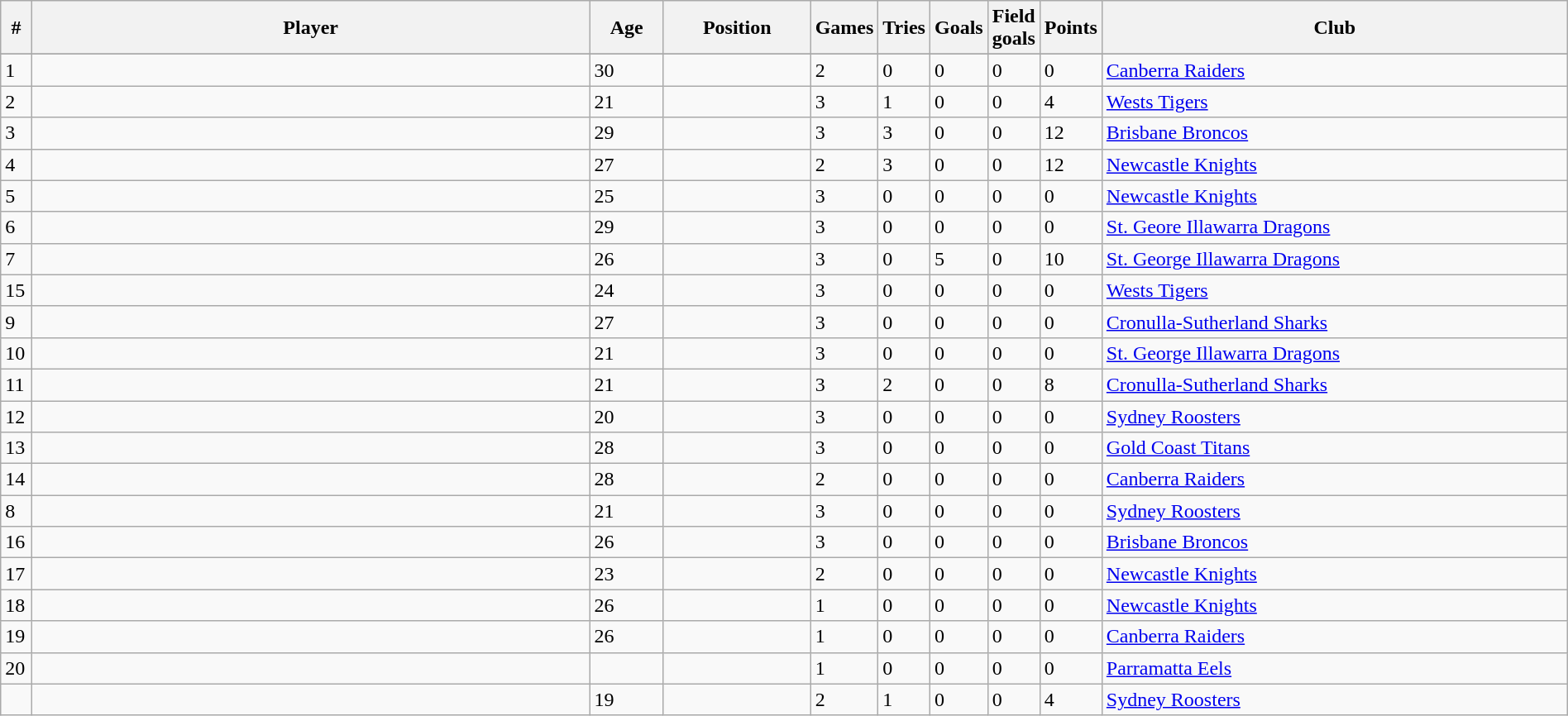<table class="wikitable sortable" style="width:100%;text-align:left">
<tr>
<th width=2%>#</th>
<th width=40%>Player</th>
<th width=5%>Age</th>
<th width=10%>Position</th>
<th width=2%>Games</th>
<th width=2%>Tries</th>
<th width=2%>Goals</th>
<th width=2%>Field goals</th>
<th width=2%>Points</th>
<th width=35%>Club</th>
</tr>
<tr>
</tr>
<tr>
<td>1</td>
<td align=left></td>
<td>30</td>
<td align=center></td>
<td>2</td>
<td>0</td>
<td>0</td>
<td>0</td>
<td>0</td>
<td> <a href='#'>Canberra Raiders</a></td>
</tr>
<tr>
<td>2</td>
<td align=left></td>
<td>21</td>
<td align=center></td>
<td>3</td>
<td>1</td>
<td>0</td>
<td>0</td>
<td>4</td>
<td> <a href='#'>Wests Tigers</a></td>
</tr>
<tr>
<td>3</td>
<td align=left></td>
<td>29</td>
<td align=center></td>
<td>3</td>
<td>3</td>
<td>0</td>
<td>0</td>
<td>12</td>
<td> <a href='#'>Brisbane Broncos</a></td>
</tr>
<tr>
<td>4</td>
<td align=left></td>
<td>27</td>
<td align=center></td>
<td>2</td>
<td>3</td>
<td>0</td>
<td>0</td>
<td>12</td>
<td> <a href='#'>Newcastle Knights</a></td>
</tr>
<tr>
<td>5</td>
<td align=left></td>
<td>25</td>
<td align=center></td>
<td>3</td>
<td>0</td>
<td>0</td>
<td>0</td>
<td>0</td>
<td> <a href='#'>Newcastle Knights</a></td>
</tr>
<tr>
<td>6</td>
<td align=left></td>
<td>29</td>
<td align=center></td>
<td>3</td>
<td>0</td>
<td>0</td>
<td>0</td>
<td>0</td>
<td> <a href='#'>St. Geore Illawarra Dragons</a></td>
</tr>
<tr>
<td>7</td>
<td align=left></td>
<td>26</td>
<td align=center></td>
<td>3</td>
<td>0</td>
<td>5</td>
<td>0</td>
<td>10</td>
<td> <a href='#'>St. George Illawarra Dragons</a></td>
</tr>
<tr>
<td>15</td>
<td align=left></td>
<td>24</td>
<td align=center></td>
<td>3</td>
<td>0</td>
<td>0</td>
<td>0</td>
<td>0</td>
<td> <a href='#'>Wests Tigers</a></td>
</tr>
<tr>
<td>9</td>
<td align=left></td>
<td>27</td>
<td align=center></td>
<td>3</td>
<td>0</td>
<td>0</td>
<td>0</td>
<td>0</td>
<td> <a href='#'>Cronulla-Sutherland Sharks</a></td>
</tr>
<tr>
<td>10</td>
<td align=left></td>
<td>21</td>
<td align=center></td>
<td>3</td>
<td>0</td>
<td>0</td>
<td>0</td>
<td>0</td>
<td> <a href='#'>St. George Illawarra Dragons</a></td>
</tr>
<tr>
<td>11</td>
<td align=left></td>
<td>21</td>
<td align=center></td>
<td>3</td>
<td>2</td>
<td>0</td>
<td>0</td>
<td>8</td>
<td> <a href='#'>Cronulla-Sutherland Sharks</a></td>
</tr>
<tr>
<td>12</td>
<td align=left></td>
<td>20</td>
<td align=center></td>
<td>3</td>
<td>0</td>
<td>0</td>
<td>0</td>
<td>0</td>
<td> <a href='#'>Sydney Roosters</a></td>
</tr>
<tr>
<td>13</td>
<td align=left></td>
<td>28</td>
<td align=center></td>
<td>3</td>
<td>0</td>
<td>0</td>
<td>0</td>
<td>0</td>
<td> <a href='#'>Gold Coast Titans</a></td>
</tr>
<tr>
<td>14</td>
<td align=left></td>
<td>28</td>
<td align=center></td>
<td>2</td>
<td>0</td>
<td>0</td>
<td>0</td>
<td>0</td>
<td> <a href='#'>Canberra Raiders</a></td>
</tr>
<tr>
<td>8</td>
<td align=left></td>
<td>21</td>
<td align=center></td>
<td>3</td>
<td>0</td>
<td>0</td>
<td>0</td>
<td>0</td>
<td> <a href='#'>Sydney Roosters</a></td>
</tr>
<tr>
<td>16</td>
<td align=left></td>
<td>26</td>
<td align=center></td>
<td>3</td>
<td>0</td>
<td>0</td>
<td>0</td>
<td>0</td>
<td> <a href='#'>Brisbane Broncos</a></td>
</tr>
<tr>
<td>17</td>
<td align=left></td>
<td>23</td>
<td align=center></td>
<td>2</td>
<td>0</td>
<td>0</td>
<td>0</td>
<td>0</td>
<td> <a href='#'>Newcastle Knights</a></td>
</tr>
<tr>
<td>18</td>
<td align=left></td>
<td>26</td>
<td align=center></td>
<td>1</td>
<td>0</td>
<td>0</td>
<td>0</td>
<td>0</td>
<td> <a href='#'>Newcastle Knights</a></td>
</tr>
<tr>
<td>19</td>
<td align=left></td>
<td>26</td>
<td align=center></td>
<td>1</td>
<td>0</td>
<td>0</td>
<td>0</td>
<td>0</td>
<td> <a href='#'>Canberra Raiders</a></td>
</tr>
<tr>
<td>20</td>
<td align=left></td>
<td></td>
<td align=center></td>
<td>1</td>
<td>0</td>
<td>0</td>
<td>0</td>
<td>0</td>
<td> <a href='#'>Parramatta Eels</a></td>
</tr>
<tr>
<td></td>
<td align=left></td>
<td>19</td>
<td align=center></td>
<td>2</td>
<td>1</td>
<td>0</td>
<td>0</td>
<td>4</td>
<td> <a href='#'>Sydney Roosters</a></td>
</tr>
</table>
